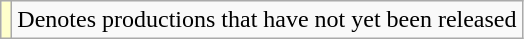<table class="wikitable sortable">
<tr>
<td style="background:#ffc;"></td>
<td>Denotes productions that have not yet been released</td>
</tr>
</table>
